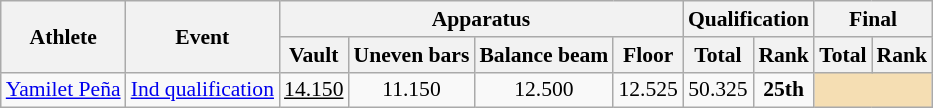<table class="wikitable" style="font-size:90%">
<tr>
<th rowspan="2">Athlete</th>
<th rowspan="2">Event</th>
<th colspan = "4">Apparatus</th>
<th colspan = "2">Qualification</th>
<th colspan = "2">Final</th>
</tr>
<tr>
<th>Vault</th>
<th>Uneven bars</th>
<th>Balance beam</th>
<th>Floor</th>
<th>Total</th>
<th>Rank</th>
<th>Total</th>
<th>Rank</th>
</tr>
<tr>
<td><a href='#'>Yamilet Peña</a></td>
<td><a href='#'>Ind qualification</a></td>
<td align=center><u>14.150</u></td>
<td align=center>11.150</td>
<td align=center>12.500</td>
<td align=center>12.525</td>
<td align=center>50.325</td>
<td align=center><strong>25th</strong></td>
<td align=center colspan=2 bgcolor=wheat></td>
</tr>
</table>
